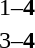<table style="text-align:center">
<tr>
<th width=223></th>
<th width=100></th>
<th width=223></th>
</tr>
<tr>
<td align=right><small><span></span></small> </td>
<td>1–<strong>4</strong></td>
<td align=left><strong></strong> <small><span></span></small></td>
</tr>
<tr>
<td align=right><small><span></span></small> </td>
<td>3–<strong>4</strong></td>
<td align=left><strong></strong> <small><span></span></small></td>
</tr>
</table>
